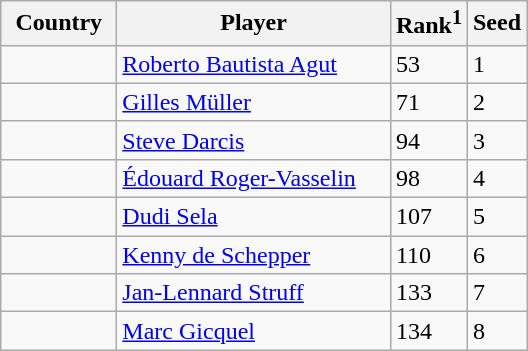<table class="sortable wikitable">
<tr>
<th width="70">Country</th>
<th width="175">Player</th>
<th>Rank<sup>1</sup></th>
<th>Seed</th>
</tr>
<tr>
<td></td>
<td><a href='#'>Roberto Bautista Agut</a></td>
<td>53</td>
<td>1</td>
</tr>
<tr>
<td></td>
<td><a href='#'>Gilles Müller</a></td>
<td>71</td>
<td>2</td>
</tr>
<tr>
<td></td>
<td><a href='#'>Steve Darcis</a></td>
<td>94</td>
<td>3</td>
</tr>
<tr>
<td></td>
<td><a href='#'>Édouard Roger-Vasselin</a></td>
<td>98</td>
<td>4</td>
</tr>
<tr>
<td></td>
<td><a href='#'>Dudi Sela</a></td>
<td>107</td>
<td>5</td>
</tr>
<tr>
<td></td>
<td><a href='#'>Kenny de Schepper</a></td>
<td>110</td>
<td>6</td>
</tr>
<tr>
<td></td>
<td><a href='#'>Jan-Lennard Struff</a></td>
<td>133</td>
<td>7</td>
</tr>
<tr>
<td></td>
<td><a href='#'>Marc Gicquel</a></td>
<td>134</td>
<td>8</td>
</tr>
</table>
